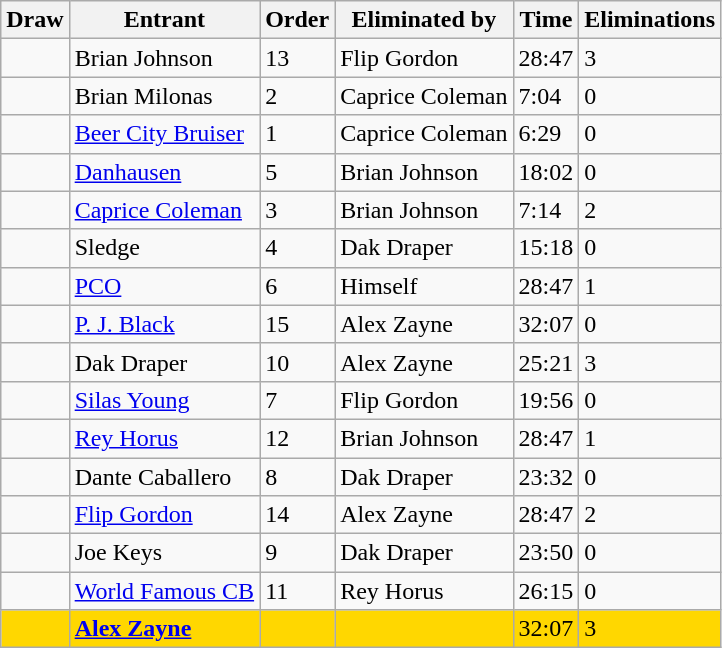<table class="wikitable sortable">
<tr>
<th>Draw</th>
<th>Entrant</th>
<th>Order</th>
<th>Eliminated by</th>
<th>Time</th>
<th>Eliminations</th>
</tr>
<tr>
<td></td>
<td>Brian Johnson</td>
<td>13</td>
<td>Flip Gordon</td>
<td>28:47</td>
<td>3</td>
</tr>
<tr>
<td></td>
<td>Brian Milonas</td>
<td>2</td>
<td>Caprice Coleman</td>
<td>7:04</td>
<td>0</td>
</tr>
<tr>
<td></td>
<td><a href='#'>Beer City Bruiser</a></td>
<td>1</td>
<td>Caprice Coleman</td>
<td>6:29</td>
<td>0</td>
</tr>
<tr>
<td></td>
<td><a href='#'>Danhausen</a></td>
<td>5</td>
<td>Brian Johnson</td>
<td>18:02</td>
<td>0</td>
</tr>
<tr>
<td></td>
<td><a href='#'>Caprice Coleman</a></td>
<td>3</td>
<td>Brian Johnson</td>
<td>7:14</td>
<td>2</td>
</tr>
<tr>
<td></td>
<td>Sledge</td>
<td>4</td>
<td>Dak Draper</td>
<td>15:18</td>
<td>0</td>
</tr>
<tr>
<td></td>
<td><a href='#'>PCO</a></td>
<td>6</td>
<td>Himself</td>
<td>28:47</td>
<td>1</td>
</tr>
<tr>
<td></td>
<td><a href='#'>P. J. Black</a></td>
<td>15</td>
<td>Alex Zayne</td>
<td>32:07</td>
<td>0</td>
</tr>
<tr>
<td></td>
<td>Dak Draper</td>
<td>10</td>
<td>Alex Zayne</td>
<td>25:21</td>
<td>3</td>
</tr>
<tr>
<td></td>
<td><a href='#'>Silas Young</a></td>
<td>7</td>
<td>Flip Gordon</td>
<td>19:56</td>
<td>0</td>
</tr>
<tr>
<td></td>
<td><a href='#'>Rey Horus</a></td>
<td>12</td>
<td>Brian Johnson</td>
<td>28:47</td>
<td>1</td>
</tr>
<tr>
<td></td>
<td>Dante Caballero</td>
<td>8</td>
<td>Dak Draper</td>
<td>23:32</td>
<td>0</td>
</tr>
<tr>
<td></td>
<td><a href='#'>Flip Gordon</a></td>
<td>14</td>
<td>Alex Zayne</td>
<td>28:47</td>
<td>2</td>
</tr>
<tr>
<td></td>
<td>Joe Keys</td>
<td>9</td>
<td>Dak Draper</td>
<td>23:50</td>
<td>0</td>
</tr>
<tr>
<td></td>
<td><a href='#'>World Famous CB</a></td>
<td>11</td>
<td>Rey Horus</td>
<td>26:15</td>
<td>0</td>
</tr>
<tr style="background:gold">
<td><strong></strong></td>
<td><strong><a href='#'>Alex Zayne</a></strong></td>
<td><strong></strong></td>
<td><strong></strong></td>
<td>32:07</td>
<td>3</td>
</tr>
</table>
